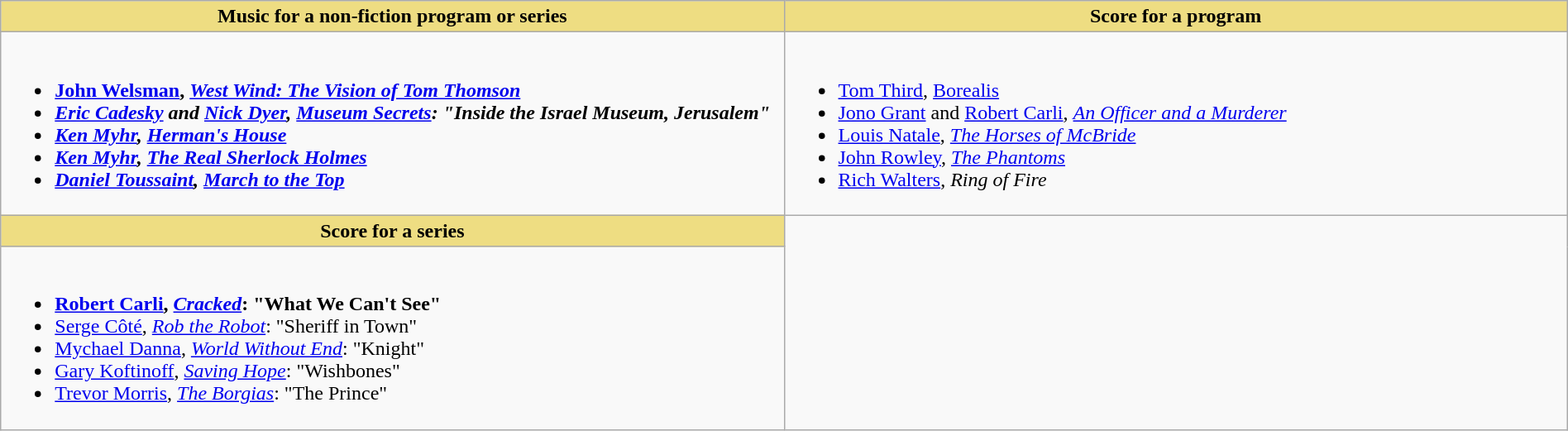<table class=wikitable width="100%">
<tr>
<th style="background:#EEDD82; width:50%">Music for a non-fiction program or series</th>
<th style="background:#EEDD82; width:50%">Score for a program</th>
</tr>
<tr>
<td valign="top"><br><ul><li> <strong><a href='#'>John Welsman</a>, <em><a href='#'>West Wind: The Vision of Tom Thomson</a><strong><em></li><li><a href='#'>Eric Cadesky</a> and <a href='#'>Nick Dyer</a>, </em><a href='#'>Museum Secrets</a><em>: "Inside the Israel Museum, Jerusalem"</li><li><a href='#'>Ken Myhr</a>, </em><a href='#'>Herman's House</a><em></li><li><a href='#'>Ken Myhr</a>, </em><a href='#'>The Real Sherlock Holmes</a><em></li><li><a href='#'>Daniel Toussaint</a>, </em><a href='#'>March to the Top</a><em></li></ul></td>
<td valign="top"><br><ul><li> </strong><a href='#'>Tom Third</a>, </em><a href='#'>Borealis</a></em></strong></li><li><a href='#'>Jono Grant</a> and <a href='#'>Robert Carli</a>, <em><a href='#'>An Officer and a Murderer</a></em></li><li><a href='#'>Louis Natale</a>, <em><a href='#'>The Horses of McBride</a></em></li><li><a href='#'>John Rowley</a>, <em><a href='#'>The Phantoms</a></em></li><li><a href='#'>Rich Walters</a>, <em>Ring of Fire</em></li></ul></td>
</tr>
<tr>
<th style="background:#EEDD82; width:50%">Score for a series</th>
</tr>
<tr>
<td valign="top"><br><ul><li> <strong><a href='#'>Robert Carli</a>, <em><a href='#'>Cracked</a></em>: "What We Can't See"</strong></li><li><a href='#'>Serge Côté</a>, <em><a href='#'>Rob the Robot</a></em>: "Sheriff in Town"</li><li><a href='#'>Mychael Danna</a>, <em><a href='#'>World Without End</a></em>: "Knight"</li><li><a href='#'>Gary Koftinoff</a>, <em><a href='#'>Saving Hope</a></em>: "Wishbones"</li><li><a href='#'>Trevor Morris</a>, <em><a href='#'>The Borgias</a></em>: "The Prince"</li></ul></td>
</tr>
</table>
